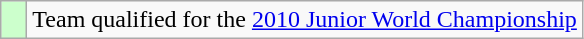<table class="wikitable" style="text-align: left;">
<tr>
<td width=10px bgcolor=#ccffcc></td>
<td>Team qualified for the <a href='#'>2010 Junior World Championship</a></td>
</tr>
</table>
